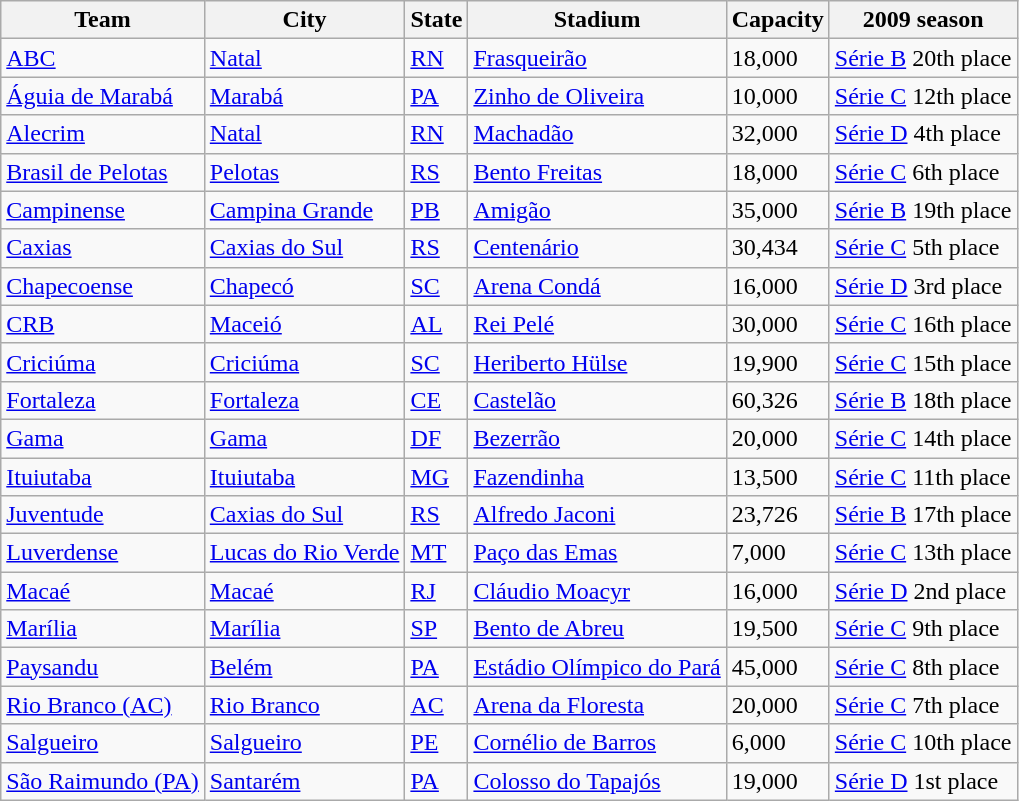<table class="wikitable sortable">
<tr>
<th>Team</th>
<th>City</th>
<th>State</th>
<th>Stadium</th>
<th>Capacity</th>
<th>2009 season</th>
</tr>
<tr>
<td><a href='#'>ABC</a></td>
<td><a href='#'>Natal</a></td>
<td> <a href='#'>RN</a></td>
<td><a href='#'>Frasqueirão</a></td>
<td>18,000</td>
<td><a href='#'>Série B</a> 20th place</td>
</tr>
<tr>
<td><a href='#'>Águia de Marabá</a></td>
<td><a href='#'>Marabá</a></td>
<td> <a href='#'>PA</a></td>
<td><a href='#'>Zinho de Oliveira</a></td>
<td>10,000</td>
<td><a href='#'>Série C</a> 12th place</td>
</tr>
<tr>
<td><a href='#'>Alecrim</a></td>
<td><a href='#'>Natal</a></td>
<td> <a href='#'>RN</a></td>
<td><a href='#'>Machadão</a></td>
<td>32,000</td>
<td><a href='#'>Série D</a> 4th place</td>
</tr>
<tr>
<td><a href='#'>Brasil de Pelotas</a></td>
<td><a href='#'>Pelotas</a></td>
<td> <a href='#'>RS</a></td>
<td><a href='#'>Bento Freitas</a></td>
<td>18,000</td>
<td><a href='#'>Série C</a> 6th place</td>
</tr>
<tr>
<td><a href='#'>Campinense</a></td>
<td><a href='#'>Campina Grande</a></td>
<td> <a href='#'>PB</a></td>
<td><a href='#'>Amigão</a></td>
<td>35,000</td>
<td><a href='#'>Série B</a> 19th place</td>
</tr>
<tr>
<td><a href='#'>Caxias</a></td>
<td><a href='#'>Caxias do Sul</a></td>
<td> <a href='#'>RS</a></td>
<td><a href='#'>Centenário</a></td>
<td>30,434</td>
<td><a href='#'>Série C</a> 5th place</td>
</tr>
<tr>
<td><a href='#'>Chapecoense</a></td>
<td><a href='#'>Chapecó</a></td>
<td> <a href='#'>SC</a></td>
<td><a href='#'>Arena Condá</a></td>
<td>16,000</td>
<td><a href='#'>Série D</a> 3rd place</td>
</tr>
<tr>
<td><a href='#'>CRB</a></td>
<td><a href='#'>Maceió</a></td>
<td> <a href='#'>AL</a></td>
<td><a href='#'>Rei Pelé</a></td>
<td>30,000</td>
<td><a href='#'>Série C</a> 16th place</td>
</tr>
<tr>
<td><a href='#'>Criciúma</a></td>
<td><a href='#'>Criciúma</a></td>
<td> <a href='#'>SC</a></td>
<td><a href='#'>Heriberto Hülse</a></td>
<td>19,900</td>
<td><a href='#'>Série C</a> 15th place</td>
</tr>
<tr>
<td><a href='#'>Fortaleza</a></td>
<td><a href='#'>Fortaleza</a></td>
<td> <a href='#'>CE</a></td>
<td><a href='#'>Castelão</a></td>
<td>60,326</td>
<td><a href='#'>Série B</a> 18th place</td>
</tr>
<tr>
<td><a href='#'>Gama</a></td>
<td><a href='#'>Gama</a></td>
<td> <a href='#'>DF</a></td>
<td><a href='#'>Bezerrão</a></td>
<td>20,000</td>
<td><a href='#'>Série C</a> 14th place</td>
</tr>
<tr>
<td><a href='#'>Ituiutaba</a></td>
<td><a href='#'>Ituiutaba</a></td>
<td> <a href='#'>MG</a></td>
<td><a href='#'>Fazendinha</a></td>
<td>13,500</td>
<td><a href='#'>Série C</a> 11th place</td>
</tr>
<tr>
<td><a href='#'>Juventude</a></td>
<td><a href='#'>Caxias do Sul</a></td>
<td> <a href='#'>RS</a></td>
<td><a href='#'>Alfredo Jaconi</a></td>
<td>23,726</td>
<td><a href='#'>Série B</a> 17th place</td>
</tr>
<tr>
<td><a href='#'>Luverdense</a></td>
<td><a href='#'>Lucas do Rio Verde</a></td>
<td> <a href='#'>MT</a></td>
<td><a href='#'>Paço das Emas</a></td>
<td>7,000</td>
<td><a href='#'>Série C</a> 13th place</td>
</tr>
<tr>
<td><a href='#'>Macaé</a></td>
<td><a href='#'>Macaé</a></td>
<td> <a href='#'>RJ</a></td>
<td><a href='#'>Cláudio Moacyr</a></td>
<td>16,000</td>
<td><a href='#'>Série D</a> 2nd place</td>
</tr>
<tr>
<td><a href='#'>Marília</a></td>
<td><a href='#'>Marília</a></td>
<td> <a href='#'>SP</a></td>
<td><a href='#'>Bento de Abreu</a></td>
<td>19,500</td>
<td><a href='#'>Série C</a> 9th place</td>
</tr>
<tr>
<td><a href='#'>Paysandu</a></td>
<td><a href='#'>Belém</a></td>
<td> <a href='#'>PA</a></td>
<td><a href='#'>Estádio Olímpico do Pará</a></td>
<td>45,000</td>
<td><a href='#'>Série C</a> 8th place</td>
</tr>
<tr>
<td><a href='#'>Rio Branco (AC)</a></td>
<td><a href='#'>Rio Branco</a></td>
<td> <a href='#'>AC</a></td>
<td><a href='#'>Arena da Floresta</a></td>
<td>20,000</td>
<td><a href='#'>Série C</a> 7th place</td>
</tr>
<tr>
<td><a href='#'>Salgueiro</a></td>
<td><a href='#'>Salgueiro</a></td>
<td> <a href='#'>PE</a></td>
<td><a href='#'>Cornélio de Barros</a></td>
<td>6,000</td>
<td><a href='#'>Série C</a> 10th place</td>
</tr>
<tr>
<td><a href='#'>São Raimundo (PA)</a></td>
<td><a href='#'>Santarém</a></td>
<td> <a href='#'>PA</a></td>
<td><a href='#'>Colosso do Tapajós</a></td>
<td>19,000</td>
<td><a href='#'>Série D</a> 1st place</td>
</tr>
</table>
